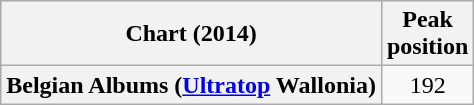<table class="wikitable sortable plainrowheaders" style="text-align:center">
<tr>
<th scope="col">Chart (2014)</th>
<th scope="col">Peak<br> position</th>
</tr>
<tr>
<th scope="row">Belgian Albums (<a href='#'>Ultratop</a> Wallonia)</th>
<td>192</td>
</tr>
</table>
